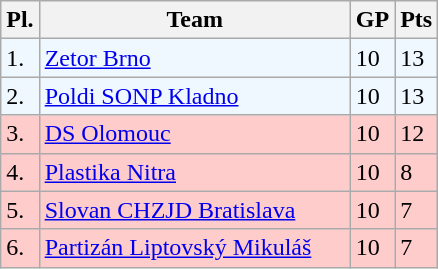<table class="wikitable">
<tr>
<th>Pl.</th>
<th width="200">Team</th>
<th>GP</th>
<th>Pts</th>
</tr>
<tr bgcolor="#f0f8ff">
<td>1.</td>
<td><a href='#'>Zetor Brno</a></td>
<td>10</td>
<td>13</td>
</tr>
<tr bgcolor="#f0f8ff">
<td>2.</td>
<td><a href='#'>Poldi SONP Kladno</a></td>
<td>10</td>
<td>13</td>
</tr>
<tr bgcolor="#ffcccc">
<td>3.</td>
<td><a href='#'>DS Olomouc</a></td>
<td>10</td>
<td>12</td>
</tr>
<tr bgcolor="#ffcccc">
<td>4.</td>
<td><a href='#'>Plastika Nitra</a></td>
<td>10</td>
<td>8</td>
</tr>
<tr bgcolor="#ffcccc">
<td>5.</td>
<td><a href='#'>Slovan CHZJD Bratislava</a></td>
<td>10</td>
<td>7</td>
</tr>
<tr bgcolor="#ffcccc">
<td>6.</td>
<td><a href='#'>Partizán Liptovský Mikuláš</a></td>
<td>10</td>
<td>7</td>
</tr>
</table>
